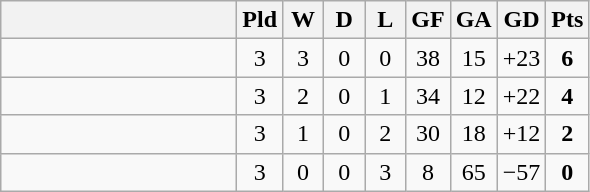<table class="wikitable" style="text-align:center;">
<tr>
<th width=150></th>
<th width=20>Pld</th>
<th width=20>W</th>
<th width=20>D</th>
<th width=20>L</th>
<th width=20>GF</th>
<th width=20>GA</th>
<th width=20>GD</th>
<th width=20>Pts</th>
</tr>
<tr>
<td align="left"></td>
<td>3</td>
<td>3</td>
<td>0</td>
<td>0</td>
<td>38</td>
<td>15</td>
<td>+23</td>
<td><strong>6</strong></td>
</tr>
<tr>
<td align="left"></td>
<td>3</td>
<td>2</td>
<td>0</td>
<td>1</td>
<td>34</td>
<td>12</td>
<td>+22</td>
<td><strong>4</strong></td>
</tr>
<tr>
<td align="left"></td>
<td>3</td>
<td>1</td>
<td>0</td>
<td>2</td>
<td>30</td>
<td>18</td>
<td>+12</td>
<td><strong>2</strong></td>
</tr>
<tr>
<td align="left"></td>
<td>3</td>
<td>0</td>
<td>0</td>
<td>3</td>
<td>8</td>
<td>65</td>
<td>−57</td>
<td><strong>0</strong></td>
</tr>
</table>
